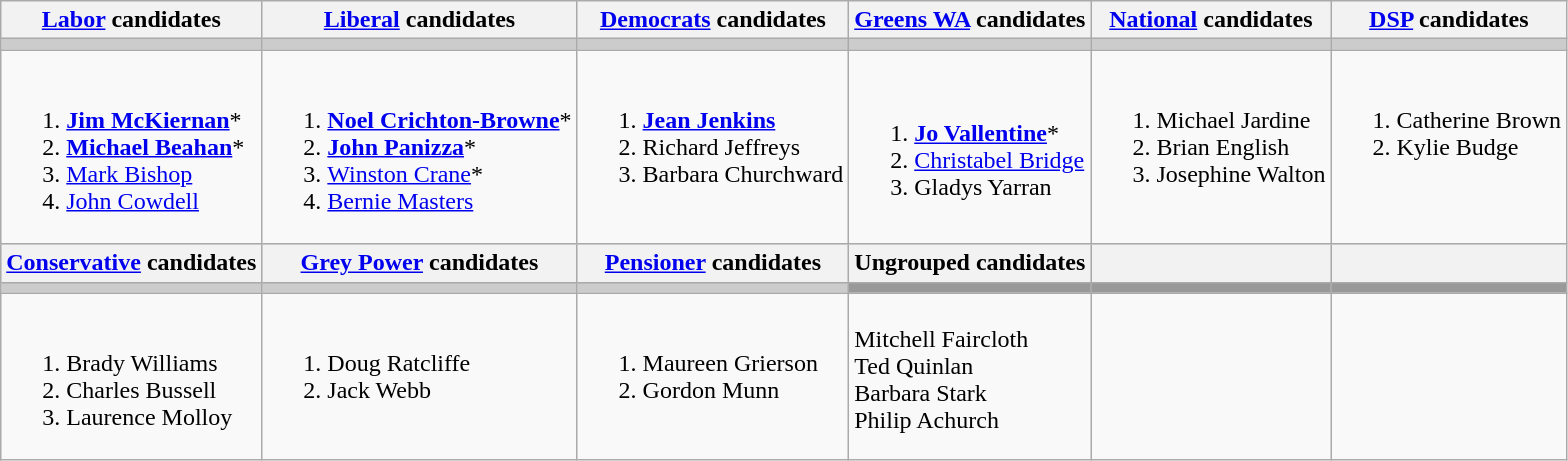<table class="wikitable">
<tr>
<th><a href='#'>Labor</a> candidates</th>
<th><a href='#'>Liberal</a> candidates</th>
<th><a href='#'>Democrats</a> candidates</th>
<th><a href='#'>Greens WA</a> candidates</th>
<th><a href='#'>National</a> candidates</th>
<th><a href='#'>DSP</a> candidates</th>
</tr>
<tr bgcolor="#cccccc">
<td></td>
<td></td>
<td></td>
<td></td>
<td></td>
<td></td>
</tr>
<tr>
<td><br><ol><li><strong><a href='#'>Jim McKiernan</a></strong>*</li><li><strong><a href='#'>Michael Beahan</a></strong>*</li><li><a href='#'>Mark Bishop</a></li><li><a href='#'>John Cowdell</a></li></ol></td>
<td><br><ol><li><strong><a href='#'>Noel Crichton-Browne</a></strong>*</li><li><strong><a href='#'>John Panizza</a></strong>*</li><li><a href='#'>Winston Crane</a>*</li><li><a href='#'>Bernie Masters</a></li></ol></td>
<td valign=top><br><ol><li><strong><a href='#'>Jean Jenkins</a></strong></li><li>Richard Jeffreys</li><li>Barbara Churchward</li></ol></td>
<td><br><ol><li><strong><a href='#'>Jo Vallentine</a></strong>*</li><li><a href='#'>Christabel Bridge</a></li><li>Gladys Yarran</li></ol></td>
<td valign=top><br><ol><li>Michael Jardine</li><li>Brian English</li><li>Josephine Walton</li></ol></td>
<td valign=top><br><ol><li>Catherine Brown</li><li>Kylie Budge</li></ol></td>
</tr>
<tr bgcolor="#cccccc">
<th><a href='#'>Conservative</a> candidates</th>
<th><a href='#'>Grey Power</a> candidates</th>
<th><a href='#'>Pensioner</a> candidates</th>
<th>Ungrouped candidates</th>
<th></th>
<th></th>
</tr>
<tr bgcolor="#cccccc">
<td></td>
<td></td>
<td></td>
<td bgcolor="#999999"></td>
<td bgcolor="#999999"></td>
<td bgcolor="#999999"></td>
</tr>
<tr>
<td valign=top><br><ol><li>Brady Williams</li><li>Charles Bussell</li><li>Laurence Molloy</li></ol></td>
<td valign=top><br><ol><li>Doug Ratcliffe</li><li>Jack Webb</li></ol></td>
<td valign=top><br><ol><li>Maureen Grierson</li><li>Gordon Munn</li></ol></td>
<td valign=top><br>Mitchell Faircloth<br>
Ted Quinlan<br>
Barbara Stark<br>
Philip Achurch</td>
<td valign=top></td>
<td valign=top></td>
</tr>
</table>
